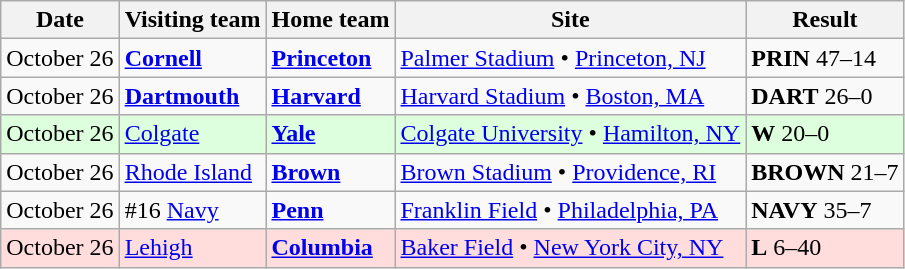<table class="wikitable">
<tr>
<th>Date</th>
<th>Visiting team</th>
<th>Home team</th>
<th>Site</th>
<th>Result</th>
</tr>
<tr>
<td>October 26</td>
<td><strong><a href='#'>Cornell</a></strong></td>
<td><strong><a href='#'>Princeton</a></strong></td>
<td><a href='#'>Palmer Stadium</a> • <a href='#'>Princeton, NJ</a></td>
<td><strong>PRIN</strong> 47–14</td>
</tr>
<tr>
<td>October 26</td>
<td><strong><a href='#'>Dartmouth</a></strong></td>
<td><strong><a href='#'>Harvard</a></strong></td>
<td><a href='#'>Harvard Stadium</a> • <a href='#'>Boston, MA</a></td>
<td><strong>DART</strong> 26–0</td>
</tr>
<tr style="background:#DDFFDD;">
<td>October 26</td>
<td><a href='#'>Colgate</a></td>
<td><strong><a href='#'>Yale</a></strong></td>
<td><a href='#'>Colgate University</a> • <a href='#'>Hamilton, NY</a></td>
<td><strong>W</strong> 20–0</td>
</tr>
<tr>
<td>October 26</td>
<td><a href='#'>Rhode Island</a></td>
<td><strong><a href='#'>Brown</a></strong></td>
<td><a href='#'>Brown Stadium</a> • <a href='#'>Providence, RI</a></td>
<td><strong>BROWN</strong> 21–7</td>
</tr>
<tr>
<td>October 26</td>
<td>#16 <a href='#'>Navy</a></td>
<td><strong><a href='#'>Penn</a></strong></td>
<td><a href='#'>Franklin Field</a> • <a href='#'>Philadelphia, PA</a></td>
<td><strong>NAVY</strong> 35–7</td>
</tr>
<tr style="background:#FFDDDD;">
<td>October 26</td>
<td><a href='#'>Lehigh</a></td>
<td><strong><a href='#'>Columbia</a></strong></td>
<td><a href='#'>Baker Field</a> • <a href='#'>New York City, NY</a></td>
<td><strong>L</strong> 6–40</td>
</tr>
</table>
